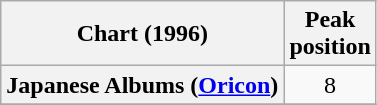<table class="wikitable sortable plainrowheaders">
<tr>
<th>Chart (1996)</th>
<th>Peak<br>position</th>
</tr>
<tr>
<th scope="row">Japanese Albums (<a href='#'>Oricon</a>)</th>
<td align="center">8</td>
</tr>
<tr>
</tr>
</table>
